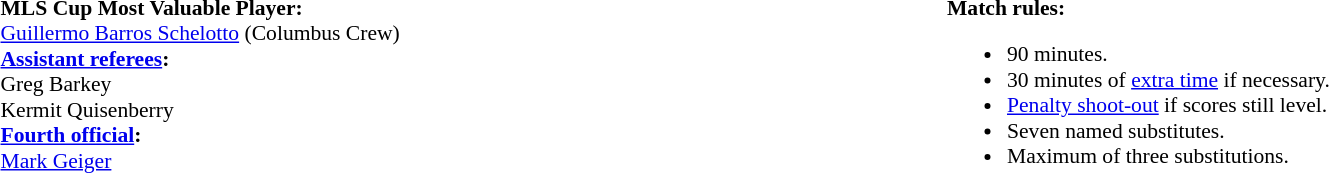<table style="width:100%; font-size:90%;">
<tr>
<td style="width:50%; vertical-align:top;"><br><strong>MLS Cup Most Valuable Player:</strong>
<br> <a href='#'>Guillermo Barros Schelotto</a> (Columbus Crew)<br><strong><a href='#'>Assistant referees</a>:</strong>
<br>Greg Barkey
<br>Kermit Quisenberry
<br><strong><a href='#'>Fourth official</a>:</strong>
<br><a href='#'>Mark Geiger</a></td>
<td style="width:50%; vertical-align:top;"><br><strong>Match rules:</strong><ul><li>90 minutes.</li><li>30 minutes of <a href='#'>extra time</a> if necessary.</li><li><a href='#'>Penalty shoot-out</a> if scores still level.</li><li>Seven named substitutes.</li><li>Maximum of three substitutions.</li></ul></td>
</tr>
</table>
